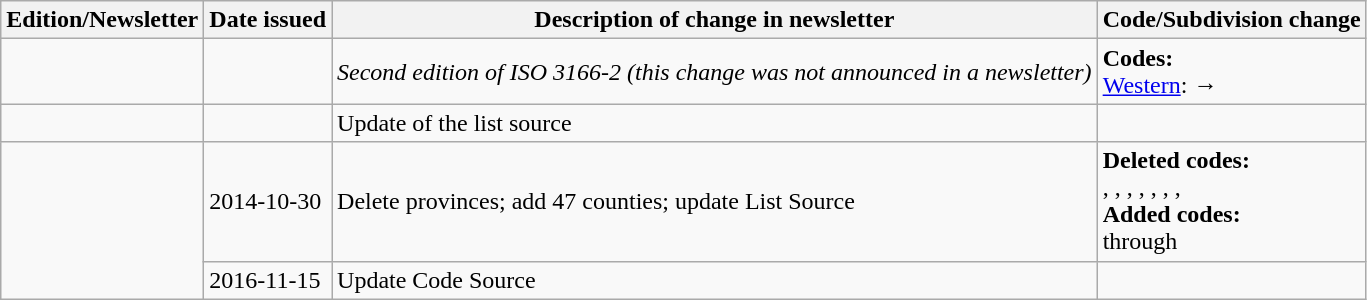<table class="wikitable">
<tr>
<th>Edition/Newsletter</th>
<th>Date issued</th>
<th>Description of change in newsletter</th>
<th>Code/Subdivision change</th>
</tr>
<tr>
<td id="II"></td>
<td></td>
<td><em>Second edition of ISO 3166-2 (this change was not announced in a newsletter)</em></td>
<td style=white-space:nowrap><strong>Codes:</strong><br> <a href='#'>Western</a>:  → </td>
</tr>
<tr>
<td id="II-2"></td>
<td></td>
<td>Update of the list source</td>
<td></td>
</tr>
<tr>
<td rowspan="2"></td>
<td>2014-10-30</td>
<td>Delete provinces; add 47 counties; update List Source</td>
<td><strong>Deleted codes:</strong><br>, , , , , , , <br><strong>Added codes:</strong><br> through </td>
</tr>
<tr>
<td>2016-11-15</td>
<td>Update Code Source</td>
<td></td>
</tr>
</table>
